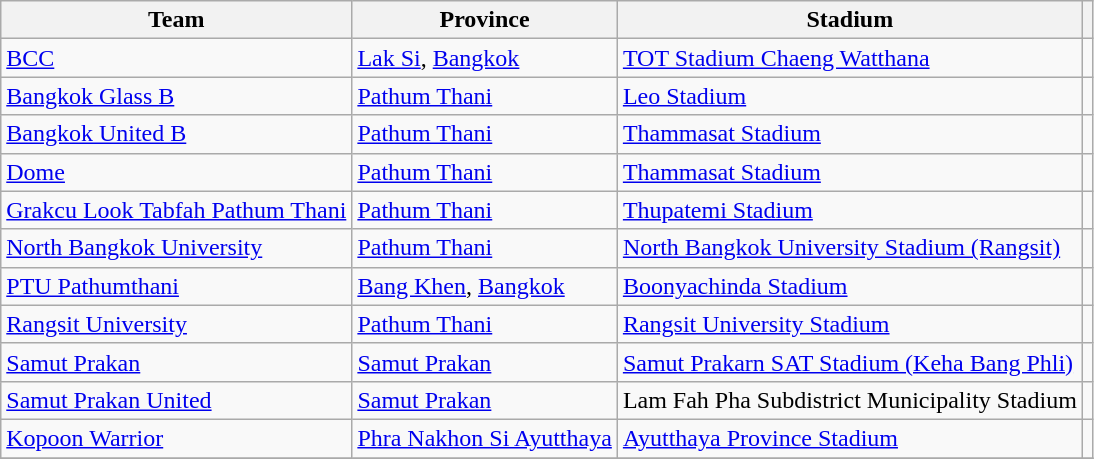<table class="wikitable sortable">
<tr>
<th>Team</th>
<th>Province</th>
<th>Stadium</th>
<th class="unsortable"></th>
</tr>
<tr>
<td><a href='#'>BCC</a></td>
<td><a href='#'>Lak Si</a>, <a href='#'>Bangkok</a></td>
<td><a href='#'>TOT Stadium Chaeng Watthana</a></td>
<td></td>
</tr>
<tr>
<td><a href='#'>Bangkok Glass B</a></td>
<td><a href='#'>Pathum Thani</a></td>
<td><a href='#'>Leo Stadium</a></td>
<td></td>
</tr>
<tr>
<td><a href='#'>Bangkok United B</a></td>
<td><a href='#'>Pathum Thani</a></td>
<td><a href='#'>Thammasat Stadium</a></td>
<td></td>
</tr>
<tr>
<td><a href='#'>Dome</a></td>
<td><a href='#'>Pathum Thani</a></td>
<td><a href='#'>Thammasat Stadium</a></td>
<td></td>
</tr>
<tr>
<td><a href='#'>Grakcu Look Tabfah Pathum Thani</a></td>
<td><a href='#'>Pathum Thani</a></td>
<td><a href='#'>Thupatemi Stadium</a></td>
<td></td>
</tr>
<tr>
<td><a href='#'>North Bangkok University</a></td>
<td><a href='#'>Pathum Thani</a></td>
<td><a href='#'>North Bangkok University Stadium (Rangsit)</a></td>
<td></td>
</tr>
<tr>
<td><a href='#'>PTU Pathumthani</a></td>
<td><a href='#'>Bang Khen</a>, <a href='#'>Bangkok</a></td>
<td><a href='#'>Boonyachinda Stadium</a></td>
<td></td>
</tr>
<tr>
<td><a href='#'>Rangsit University</a></td>
<td><a href='#'>Pathum Thani</a></td>
<td><a href='#'>Rangsit University Stadium</a></td>
<td></td>
</tr>
<tr>
<td><a href='#'>Samut Prakan</a></td>
<td><a href='#'>Samut Prakan</a></td>
<td><a href='#'>Samut Prakarn SAT Stadium (Keha Bang Phli)</a></td>
<td></td>
</tr>
<tr>
<td><a href='#'>Samut Prakan United</a></td>
<td><a href='#'>Samut Prakan</a></td>
<td>Lam Fah Pha Subdistrict Municipality Stadium</td>
<td></td>
</tr>
<tr>
<td><a href='#'>Kopoon Warrior</a></td>
<td><a href='#'>Phra Nakhon Si Ayutthaya</a></td>
<td><a href='#'>Ayutthaya Province Stadium</a></td>
<td></td>
</tr>
<tr>
</tr>
</table>
